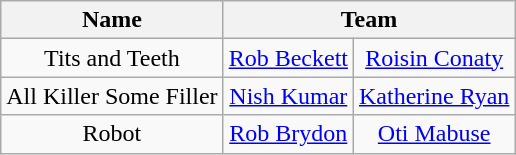<table class="wikitable" style="text-align:center">
<tr>
<th>Name</th>
<th colspan="2">Team</th>
</tr>
<tr>
<td>Tits and Teeth</td>
<td><a href='#'>Rob Beckett</a></td>
<td><a href='#'>Roisin Conaty</a></td>
</tr>
<tr>
<td>All Killer Some Filler</td>
<td><a href='#'>Nish Kumar</a></td>
<td><a href='#'>Katherine Ryan</a></td>
</tr>
<tr>
<td>Robot</td>
<td><a href='#'>Rob Brydon</a></td>
<td><a href='#'>Oti Mabuse</a></td>
</tr>
</table>
